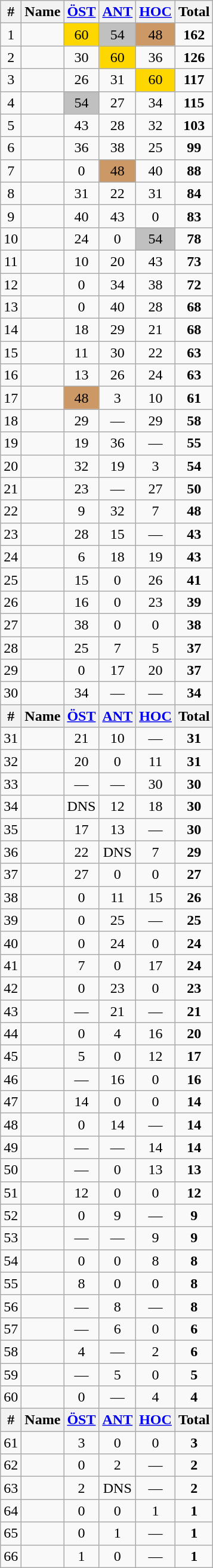<table class="wikitable sortable" style="text-align:center;">
<tr>
<th>#</th>
<th>Name</th>
<th><a href='#'>ÖST</a></th>
<th><a href='#'>ANT</a></th>
<th><a href='#'>HOC</a></th>
<th><strong>Total</strong> </th>
</tr>
<tr>
<td>1</td>
<td align="left"></td>
<td bgcolor="gold">60</td>
<td bgcolor="silver">54</td>
<td bgcolor="CC9966">48</td>
<td><strong>162</strong></td>
</tr>
<tr>
<td>2</td>
<td align="left"></td>
<td>30</td>
<td bgcolor="gold">60</td>
<td>36</td>
<td><strong>126</strong></td>
</tr>
<tr>
<td>3</td>
<td align="left"></td>
<td>26</td>
<td>31</td>
<td bgcolor="gold">60</td>
<td><strong>117</strong></td>
</tr>
<tr>
<td>4</td>
<td align="left"></td>
<td bgcolor="silver">54</td>
<td>27</td>
<td>34</td>
<td><strong>115</strong></td>
</tr>
<tr>
<td>5</td>
<td align="left"></td>
<td>43</td>
<td>28</td>
<td>32</td>
<td><strong>103</strong></td>
</tr>
<tr>
<td>6</td>
<td align="left"></td>
<td>36</td>
<td>38</td>
<td>25</td>
<td><strong>99</strong></td>
</tr>
<tr>
<td>7</td>
<td align="left"></td>
<td>0</td>
<td bgcolor="CC9966">48</td>
<td>40</td>
<td><strong>88</strong></td>
</tr>
<tr>
<td>8</td>
<td align="left"></td>
<td>31</td>
<td>22</td>
<td>31</td>
<td><strong>84</strong></td>
</tr>
<tr>
<td>9</td>
<td align="left"></td>
<td>40</td>
<td>43</td>
<td>0</td>
<td><strong>83</strong></td>
</tr>
<tr>
<td>10</td>
<td align="left"></td>
<td>24</td>
<td>0</td>
<td bgcolor="silver">54</td>
<td><strong>78</strong></td>
</tr>
<tr>
<td>11</td>
<td align="left"></td>
<td>10</td>
<td>20</td>
<td>43</td>
<td><strong>73</strong></td>
</tr>
<tr>
<td>12</td>
<td align="left"></td>
<td>0</td>
<td>34</td>
<td>38</td>
<td><strong>72</strong></td>
</tr>
<tr>
<td>13</td>
<td align="left"></td>
<td>0</td>
<td>40</td>
<td>28</td>
<td><strong>68</strong></td>
</tr>
<tr>
<td>14</td>
<td align="left"></td>
<td>18</td>
<td>29</td>
<td>21</td>
<td><strong>68</strong></td>
</tr>
<tr>
<td>15</td>
<td align="left"></td>
<td>11</td>
<td>30</td>
<td>22</td>
<td><strong>63</strong></td>
</tr>
<tr>
<td>16</td>
<td align="left"></td>
<td>13</td>
<td>26</td>
<td>24</td>
<td><strong>63</strong></td>
</tr>
<tr>
<td>17</td>
<td align="left"></td>
<td bgcolor="CC9966">48</td>
<td>3</td>
<td>10</td>
<td><strong>61</strong></td>
</tr>
<tr>
<td>18</td>
<td align="left"></td>
<td>29</td>
<td>—</td>
<td>29</td>
<td><strong>58</strong></td>
</tr>
<tr>
<td>19</td>
<td align="left"></td>
<td>19</td>
<td>36</td>
<td>—</td>
<td><strong>55</strong></td>
</tr>
<tr>
<td>20</td>
<td align="left"></td>
<td>32</td>
<td>19</td>
<td>3</td>
<td><strong>54</strong></td>
</tr>
<tr>
<td>21</td>
<td align="left"></td>
<td>23</td>
<td>—</td>
<td>27</td>
<td><strong>50</strong></td>
</tr>
<tr>
<td>22</td>
<td align="left"></td>
<td>9</td>
<td>32</td>
<td>7</td>
<td><strong>48</strong></td>
</tr>
<tr>
<td>23</td>
<td align="left"></td>
<td>28</td>
<td>15</td>
<td>—</td>
<td><strong>43</strong></td>
</tr>
<tr>
<td>24</td>
<td align="left"></td>
<td>6</td>
<td>18</td>
<td>19</td>
<td><strong>43</strong></td>
</tr>
<tr>
<td>25</td>
<td align="left"></td>
<td>15</td>
<td>0</td>
<td>26</td>
<td><strong>41</strong></td>
</tr>
<tr>
<td>26</td>
<td align="left"></td>
<td>16</td>
<td>0</td>
<td>23</td>
<td><strong>39</strong></td>
</tr>
<tr>
<td>27</td>
<td align="left"></td>
<td>38</td>
<td>0</td>
<td>0</td>
<td><strong>38</strong></td>
</tr>
<tr>
<td>28</td>
<td align="left"></td>
<td>25</td>
<td>7</td>
<td>5</td>
<td><strong>37</strong></td>
</tr>
<tr>
<td>29</td>
<td align="left"></td>
<td>0</td>
<td>17</td>
<td>20</td>
<td><strong>37</strong></td>
</tr>
<tr>
<td>30</td>
<td align="left"></td>
<td>34</td>
<td>—</td>
<td>—</td>
<td><strong>34</strong></td>
</tr>
<tr>
<th>#</th>
<th>Name</th>
<th><a href='#'>ÖST</a></th>
<th><a href='#'>ANT</a></th>
<th><a href='#'>HOC</a></th>
<th><strong>Total</strong></th>
</tr>
<tr>
<td>31</td>
<td align="left"></td>
<td>21</td>
<td>10</td>
<td>—</td>
<td><strong>31</strong></td>
</tr>
<tr>
<td>32</td>
<td align="left"></td>
<td>20</td>
<td>0</td>
<td>11</td>
<td><strong>31</strong></td>
</tr>
<tr>
<td>33</td>
<td align="left"></td>
<td>—</td>
<td>—</td>
<td>30</td>
<td><strong>30</strong></td>
</tr>
<tr>
<td>34</td>
<td align="left"></td>
<td>DNS</td>
<td>12</td>
<td>18</td>
<td><strong>30</strong></td>
</tr>
<tr>
<td>35</td>
<td align="left"></td>
<td>17</td>
<td>13</td>
<td>—</td>
<td><strong>30</strong></td>
</tr>
<tr>
<td>36</td>
<td align="left"></td>
<td>22</td>
<td>DNS</td>
<td>7</td>
<td><strong>29</strong></td>
</tr>
<tr>
<td>37</td>
<td align="left"></td>
<td>27</td>
<td>0</td>
<td>0</td>
<td><strong>27</strong></td>
</tr>
<tr>
<td>38</td>
<td align="left"></td>
<td>0</td>
<td>11</td>
<td>15</td>
<td><strong>26</strong></td>
</tr>
<tr>
<td>39</td>
<td align="left"></td>
<td>0</td>
<td>25</td>
<td>—</td>
<td><strong>25</strong></td>
</tr>
<tr>
<td>40</td>
<td align="left"></td>
<td>0</td>
<td>24</td>
<td>0</td>
<td><strong>24</strong></td>
</tr>
<tr>
<td>41</td>
<td align="left"></td>
<td>7</td>
<td>0</td>
<td>17</td>
<td><strong>24</strong></td>
</tr>
<tr>
<td>42</td>
<td align="left"></td>
<td>0</td>
<td>23</td>
<td>0</td>
<td><strong>23</strong></td>
</tr>
<tr>
<td>43</td>
<td align="left"></td>
<td>—</td>
<td>21</td>
<td>—</td>
<td><strong>21</strong></td>
</tr>
<tr>
<td>44</td>
<td align="left"></td>
<td>0</td>
<td>4</td>
<td>16</td>
<td><strong>20</strong></td>
</tr>
<tr>
<td>45</td>
<td align="left"></td>
<td>5</td>
<td>0</td>
<td>12</td>
<td><strong>17</strong></td>
</tr>
<tr>
<td>46</td>
<td align="left"></td>
<td>—</td>
<td>16</td>
<td>0</td>
<td><strong>16</strong></td>
</tr>
<tr>
<td>47</td>
<td align="left"></td>
<td>14</td>
<td>0</td>
<td>0</td>
<td><strong>14</strong></td>
</tr>
<tr>
<td>48</td>
<td align="left"></td>
<td>0</td>
<td>14</td>
<td>—</td>
<td><strong>14</strong></td>
</tr>
<tr>
<td>49</td>
<td align="left"></td>
<td>—</td>
<td>—</td>
<td>14</td>
<td><strong>14</strong></td>
</tr>
<tr>
<td>50</td>
<td align="left"></td>
<td>—</td>
<td>0</td>
<td>13</td>
<td><strong>13</strong></td>
</tr>
<tr>
<td>51</td>
<td align="left"></td>
<td>12</td>
<td>0</td>
<td>0</td>
<td><strong>12</strong></td>
</tr>
<tr>
<td>52</td>
<td align="left"></td>
<td>0</td>
<td>9</td>
<td>—</td>
<td><strong>9</strong></td>
</tr>
<tr>
<td>53</td>
<td align="left"></td>
<td>—</td>
<td>—</td>
<td>9</td>
<td><strong>9</strong></td>
</tr>
<tr>
<td>54</td>
<td align="left"></td>
<td>0</td>
<td>0</td>
<td>8</td>
<td><strong>8</strong></td>
</tr>
<tr>
<td>55</td>
<td align="left"></td>
<td>8</td>
<td>0</td>
<td>0</td>
<td><strong>8</strong></td>
</tr>
<tr>
<td>56</td>
<td align="left"></td>
<td>—</td>
<td>8</td>
<td>—</td>
<td><strong>8</strong></td>
</tr>
<tr>
<td>57</td>
<td align="left"></td>
<td>—</td>
<td>6</td>
<td>0</td>
<td><strong>6</strong></td>
</tr>
<tr>
<td>58</td>
<td align="left"></td>
<td>4</td>
<td>—</td>
<td>2</td>
<td><strong>6</strong></td>
</tr>
<tr>
<td>59</td>
<td align="left"></td>
<td>—</td>
<td>5</td>
<td>0</td>
<td><strong>5</strong></td>
</tr>
<tr>
<td>60</td>
<td align="left"></td>
<td>0</td>
<td>—</td>
<td>4</td>
<td><strong>4</strong></td>
</tr>
<tr>
<th>#</th>
<th>Name</th>
<th><a href='#'>ÖST</a></th>
<th><a href='#'>ANT</a></th>
<th><a href='#'>HOC</a></th>
<th><strong>Total</strong></th>
</tr>
<tr>
<td>61</td>
<td align="left"></td>
<td>3</td>
<td>0</td>
<td>0</td>
<td><strong>3</strong></td>
</tr>
<tr>
<td>62</td>
<td align="left"></td>
<td>0</td>
<td>2</td>
<td>—</td>
<td><strong>2</strong></td>
</tr>
<tr>
<td>63</td>
<td align="left"></td>
<td>2</td>
<td>DNS</td>
<td>—</td>
<td><strong>2</strong></td>
</tr>
<tr>
<td>64</td>
<td align="left"></td>
<td>0</td>
<td>0</td>
<td>1</td>
<td><strong>1</strong></td>
</tr>
<tr>
<td>65</td>
<td align="left"></td>
<td>0</td>
<td>1</td>
<td>—</td>
<td><strong>1</strong></td>
</tr>
<tr>
<td>66</td>
<td align="left"></td>
<td>1</td>
<td>0</td>
<td>—</td>
<td><strong>1</strong></td>
</tr>
</table>
